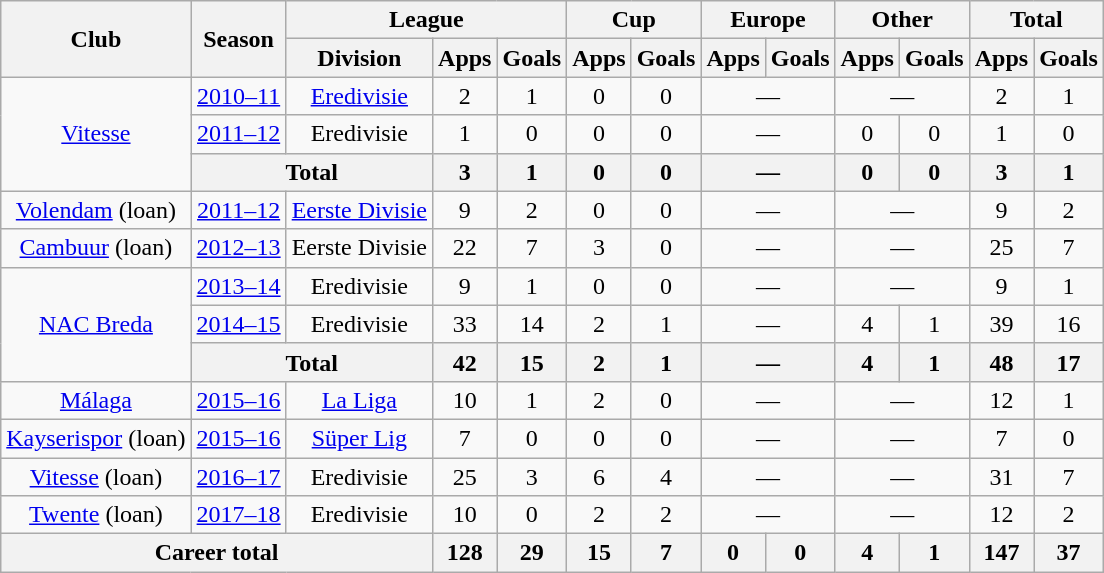<table class="wikitable" style="text-align:center">
<tr>
<th rowspan="2">Club</th>
<th rowspan="2">Season</th>
<th colspan="3">League</th>
<th colspan="2">Cup</th>
<th colspan="2">Europe</th>
<th colspan="2">Other</th>
<th colspan="2">Total</th>
</tr>
<tr>
<th>Division</th>
<th>Apps</th>
<th>Goals</th>
<th>Apps</th>
<th>Goals</th>
<th>Apps</th>
<th>Goals</th>
<th>Apps</th>
<th>Goals</th>
<th>Apps</th>
<th>Goals</th>
</tr>
<tr>
<td rowspan="3"><a href='#'>Vitesse</a></td>
<td><a href='#'>2010–11</a></td>
<td><a href='#'>Eredivisie</a></td>
<td>2</td>
<td>1</td>
<td>0</td>
<td>0</td>
<td colspan="2">—</td>
<td colspan="2">—</td>
<td>2</td>
<td>1</td>
</tr>
<tr>
<td><a href='#'>2011–12</a></td>
<td>Eredivisie</td>
<td>1</td>
<td>0</td>
<td>0</td>
<td>0</td>
<td colspan="2">—</td>
<td>0</td>
<td>0</td>
<td>1</td>
<td>0</td>
</tr>
<tr>
<th colspan="2">Total</th>
<th>3</th>
<th>1</th>
<th>0</th>
<th>0</th>
<th colspan="2">—</th>
<th>0</th>
<th>0</th>
<th>3</th>
<th>1</th>
</tr>
<tr>
<td><a href='#'>Volendam</a> (loan)</td>
<td><a href='#'>2011–12</a></td>
<td><a href='#'>Eerste Divisie</a></td>
<td>9</td>
<td>2</td>
<td>0</td>
<td>0</td>
<td colspan="2">—</td>
<td colspan="2">—</td>
<td>9</td>
<td>2</td>
</tr>
<tr>
<td><a href='#'>Cambuur</a> (loan)</td>
<td><a href='#'>2012–13</a></td>
<td>Eerste Divisie</td>
<td>22</td>
<td>7</td>
<td>3</td>
<td>0</td>
<td colspan="2">—</td>
<td colspan="2">—</td>
<td>25</td>
<td>7</td>
</tr>
<tr>
<td rowspan="3"><a href='#'>NAC Breda</a></td>
<td><a href='#'>2013–14</a></td>
<td>Eredivisie</td>
<td>9</td>
<td>1</td>
<td>0</td>
<td>0</td>
<td colspan="2">—</td>
<td colspan="2">—</td>
<td>9</td>
<td>1</td>
</tr>
<tr>
<td><a href='#'>2014–15</a></td>
<td>Eredivisie</td>
<td>33</td>
<td>14</td>
<td>2</td>
<td>1</td>
<td colspan="2">—</td>
<td>4</td>
<td>1</td>
<td>39</td>
<td>16</td>
</tr>
<tr>
<th colspan="2">Total</th>
<th>42</th>
<th>15</th>
<th>2</th>
<th>1</th>
<th colspan="2">—</th>
<th>4</th>
<th>1</th>
<th>48</th>
<th>17</th>
</tr>
<tr>
<td><a href='#'>Málaga</a></td>
<td><a href='#'>2015–16</a></td>
<td><a href='#'>La Liga</a></td>
<td>10</td>
<td>1</td>
<td>2</td>
<td>0</td>
<td colspan="2">—</td>
<td colspan="2">—</td>
<td>12</td>
<td>1</td>
</tr>
<tr>
<td><a href='#'>Kayserispor</a> (loan)</td>
<td><a href='#'>2015–16</a></td>
<td><a href='#'>Süper Lig</a></td>
<td>7</td>
<td>0</td>
<td>0</td>
<td>0</td>
<td colspan="2">—</td>
<td colspan="2">—</td>
<td>7</td>
<td>0</td>
</tr>
<tr>
<td><a href='#'>Vitesse</a> (loan)</td>
<td><a href='#'>2016–17</a></td>
<td>Eredivisie</td>
<td>25</td>
<td>3</td>
<td>6</td>
<td>4</td>
<td colspan="2">—</td>
<td colspan="2">—</td>
<td>31</td>
<td>7</td>
</tr>
<tr>
<td><a href='#'>Twente</a> (loan)</td>
<td><a href='#'>2017–18</a></td>
<td>Eredivisie</td>
<td>10</td>
<td>0</td>
<td>2</td>
<td>2</td>
<td colspan="2">—</td>
<td colspan="2">—</td>
<td>12</td>
<td>2</td>
</tr>
<tr>
<th colspan="3">Career total</th>
<th>128</th>
<th>29</th>
<th>15</th>
<th>7</th>
<th>0</th>
<th>0</th>
<th>4</th>
<th>1</th>
<th>147</th>
<th>37</th>
</tr>
</table>
